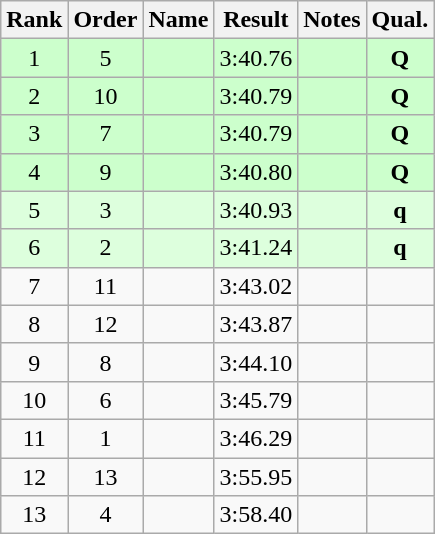<table class="wikitable sortable" style="text-align:center">
<tr>
<th>Rank</th>
<th>Order</th>
<th>Name</th>
<th>Result</th>
<th>Notes</th>
<th>Qual.</th>
</tr>
<tr style="background:#cfc;">
<td>1</td>
<td>5</td>
<td align="left"></td>
<td>3:40.76</td>
<td></td>
<td><strong>Q</strong></td>
</tr>
<tr style="background:#cfc;">
<td>2</td>
<td>10</td>
<td align="left"></td>
<td>3:40.79</td>
<td></td>
<td><strong>Q</strong></td>
</tr>
<tr style="background:#cfc;">
<td>3</td>
<td>7</td>
<td align="left"></td>
<td>3:40.79</td>
<td></td>
<td><strong>Q</strong></td>
</tr>
<tr style="background:#cfc;">
<td>4</td>
<td>9</td>
<td align="left"></td>
<td>3:40.80</td>
<td></td>
<td><strong>Q</strong></td>
</tr>
<tr style="background:#dfd;">
<td>5</td>
<td>3</td>
<td align="left"></td>
<td>3:40.93</td>
<td></td>
<td><strong>q</strong></td>
</tr>
<tr style="background:#dfd;">
<td>6</td>
<td>2</td>
<td align="left"></td>
<td>3:41.24</td>
<td></td>
<td><strong>q</strong></td>
</tr>
<tr>
<td>7</td>
<td>11</td>
<td align="left"></td>
<td>3:43.02</td>
<td></td>
<td></td>
</tr>
<tr>
<td>8</td>
<td>12</td>
<td align="left"></td>
<td>3:43.87</td>
<td></td>
<td></td>
</tr>
<tr>
<td>9</td>
<td>8</td>
<td align="left"></td>
<td>3:44.10</td>
<td></td>
<td></td>
</tr>
<tr>
<td>10</td>
<td>6</td>
<td align="left"></td>
<td>3:45.79</td>
<td></td>
<td></td>
</tr>
<tr>
<td>11</td>
<td>1</td>
<td align="left"></td>
<td>3:46.29</td>
<td></td>
<td></td>
</tr>
<tr>
<td>12</td>
<td>13</td>
<td align="left"></td>
<td>3:55.95</td>
<td></td>
<td></td>
</tr>
<tr>
<td>13</td>
<td>4</td>
<td align="left"></td>
<td>3:58.40</td>
<td></td>
<td></td>
</tr>
</table>
